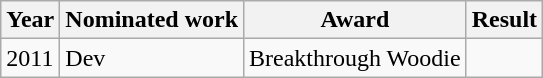<table class="wikitable">
<tr>
<th>Year</th>
<th>Nominated work</th>
<th>Award</th>
<th>Result</th>
</tr>
<tr>
<td>2011</td>
<td>Dev</td>
<td>Breakthrough Woodie</td>
<td></td>
</tr>
</table>
